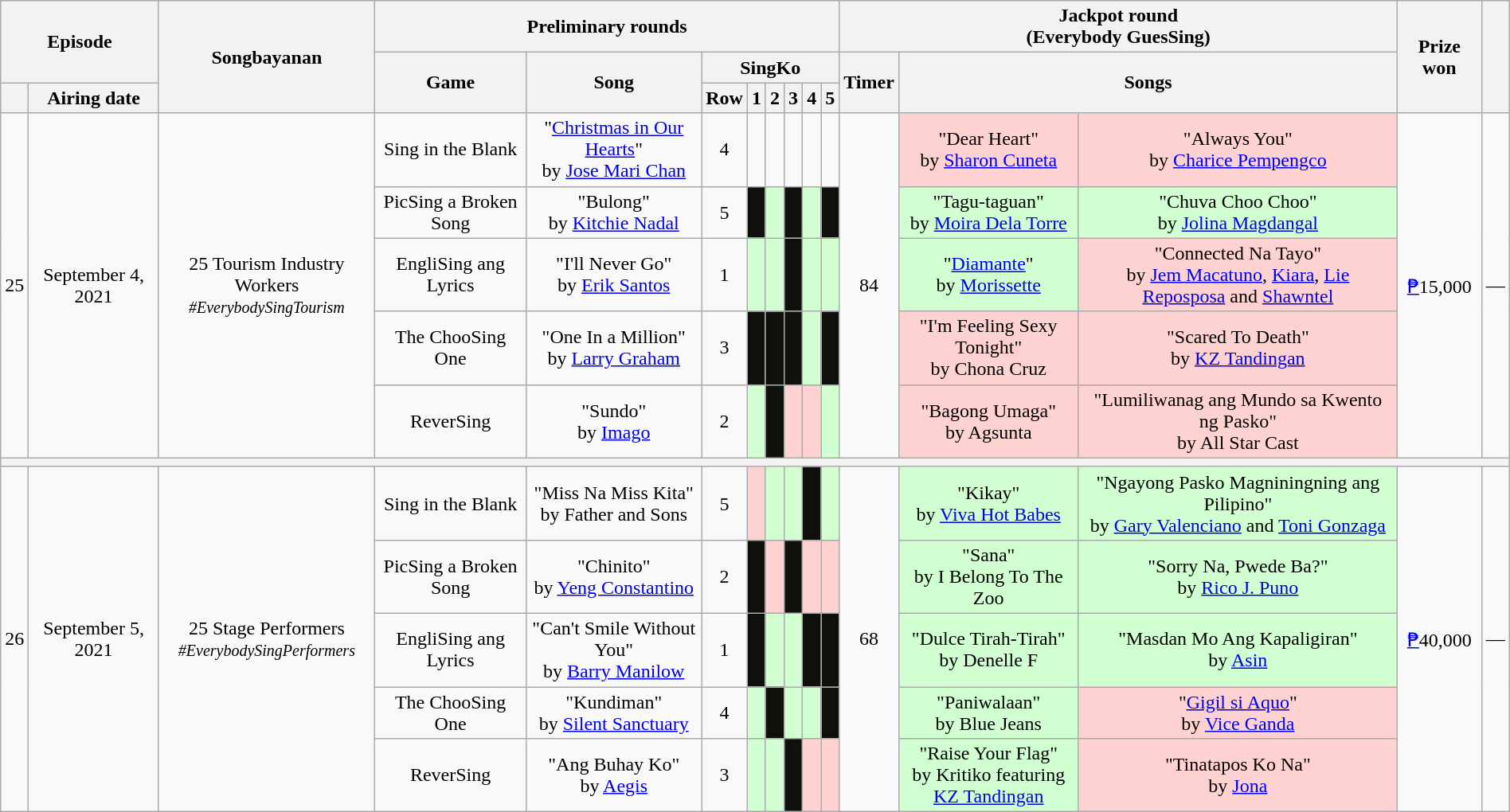<table class="wikitable mw-collapsible mw-collapsed " style="text-align:center; width:100%">
<tr>
<th colspan=2 rowspan=2>Episode</th>
<th rowspan=3>Songbayanan</th>
<th colspan=8>Preliminary rounds</th>
<th colspan=3>Jackpot round<br>(Everybody GuesSing)</th>
<th rowspan=3>Prize won</th>
<th rowspan=3></th>
</tr>
<tr>
<th rowspan=2>Game</th>
<th rowspan=2>Song</th>
<th colspan=6>SingKo</th>
<th rowspan=2>Timer</th>
<th colspan=2 rowspan=2>Songs</th>
</tr>
<tr>
<th></th>
<th>Airing date</th>
<th>Row</th>
<th>1</th>
<th>2</th>
<th>3</th>
<th>4</th>
<th>5</th>
</tr>
<tr>
<td rowspan=5>25</td>
<td rowspan=5>September 4, 2021</td>
<td rowspan=5>25 Tourism Industry Workers<br><small><em>#EverybodySingTourism</em></small></td>
<td>Sing in the Blank</td>
<td>"<a href='#'>Christmas in Our Hearts</a>"<br>by <a href='#'>Jose Mari Chan</a></td>
<td>4</td>
<td></td>
<td></td>
<td></td>
<td></td>
<td></td>
<td rowspan=5>84 </td>
<td bgcolor=FFD2D2>"Dear Heart"<br>by <a href='#'>Sharon Cuneta</a></td>
<td bgcolor=FFD2D2>"Always You"<br>by <a href='#'>Charice Pempengco</a></td>
<td rowspan=5><a href='#'>₱</a>15,000</td>
<td rowspan=5>—</td>
</tr>
<tr>
<td>PicSing a Broken Song</td>
<td>"Bulong"<br>by <a href='#'>Kitchie Nadal</a></td>
<td>5</td>
<td bgcolor=FFB></td>
<td bgcolor=D2FFD2></td>
<td bgcolor=FFB></td>
<td bgcolor=D2FFD2></td>
<td bgcolor=FFB></td>
<td bgcolor=D2FFD2>"Tagu-taguan"<br>by <a href='#'>Moira Dela Torre</a></td>
<td bgcolor=D2FFD2>"Chuva Choo Choo"<br>by <a href='#'>Jolina Magdangal</a></td>
</tr>
<tr>
<td>EngliSing ang Lyrics</td>
<td>"I'll Never Go"<br>by <a href='#'>Erik Santos</a></td>
<td>1</td>
<td bgcolor=D2FFD2></td>
<td bgcolor=D2FFD2></td>
<td bgcolor=FFB></td>
<td bgcolor=D2FFD2></td>
<td bgcolor=D2FFD2></td>
<td bgcolor=D2FFD2>"<a href='#'>Diamante</a>"<br>by <a href='#'>Morissette</a></td>
<td bgcolor=FFD2D2>"Connected Na Tayo"<br>by <a href='#'>Jem Macatuno</a>, <a href='#'>Kiara</a>, <a href='#'>Lie Reposposa</a> and <a href='#'>Shawntel</a></td>
</tr>
<tr>
<td>The ChooSing One</td>
<td>"One In a Million"<br>by <a href='#'>Larry Graham</a></td>
<td>3</td>
<td bgcolor=FFB></td>
<td bgcolor=FFB></td>
<td bgcolor=FFB></td>
<td bgcolor=D2FFD2></td>
<td bgcolor=FFB></td>
<td bgcolor=FFD2D2>"I'm Feeling Sexy Tonight"<br>by Chona Cruz</td>
<td bgcolor=FFD2D2>"Scared To Death"<br>by <a href='#'>KZ Tandingan</a></td>
</tr>
<tr>
<td>ReverSing</td>
<td>"Sundo"<br>by <a href='#'>Imago</a></td>
<td>2</td>
<td bgcolor=D2FFD2></td>
<td bgcolor=FFB></td>
<td bgcolor=FFD2D2></td>
<td bgcolor=FFD2D2></td>
<td bgcolor=D2FFD2></td>
<td bgcolor=FFD2D2>"Bagong Umaga"<br>by Agsunta</td>
<td bgcolor=FFD2D2>"Lumiliwanag ang Mundo sa Kwento ng Pasko"<br>by All Star Cast</td>
</tr>
<tr>
<th colspan=16 bgcolor=555></th>
</tr>
<tr>
<td rowspan=5>26</td>
<td rowspan=5>September 5, 2021</td>
<td rowspan=5>25 Stage Performers<br><small><em>#EverybodySingPerformers</em></small></td>
<td>Sing in the Blank</td>
<td>"Miss Na Miss Kita"<br>by Father and Sons</td>
<td>5</td>
<td bgcolor=FFD2D2></td>
<td bgcolor=D2FFD2></td>
<td bgcolor=D2FFD2></td>
<td bgcolor=FFB></td>
<td bgcolor=D2FFD2></td>
<td rowspan=5>68 </td>
<td bgcolor=D2FFD2>"Kikay"<br>by <a href='#'>Viva Hot Babes</a></td>
<td bgcolor=D2FFD2>"Ngayong Pasko Magniningning ang Pilipino" <br>by <a href='#'>Gary Valenciano</a> and <a href='#'>Toni Gonzaga</a></td>
<td rowspan=5><a href='#'>₱</a>40,000</td>
<td rowspan=5>—</td>
</tr>
<tr>
<td>PicSing a Broken Song</td>
<td>"Chinito"<br>by <a href='#'>Yeng Constantino</a></td>
<td>2</td>
<td bgcolor=FFB></td>
<td bgcolor=FFD2D2></td>
<td bgcolor=FFB></td>
<td bgcolor=FFD2D2></td>
<td bgcolor=FFD2D2></td>
<td bgcolor=D2FFD2>"Sana"<br>by I Belong To The Zoo</td>
<td bgcolor=D2FFD2>"Sorry Na, Pwede Ba?"<br>by <a href='#'>Rico J. Puno</a></td>
</tr>
<tr>
<td>EngliSing ang Lyrics</td>
<td>"Can't Smile Without You"<br>by <a href='#'>Barry Manilow</a></td>
<td>1</td>
<td bgcolor=FFB></td>
<td bgcolor=D2FFD2></td>
<td bgcolor=D2FFD2></td>
<td bgcolor=FFB></td>
<td bgcolor=FFB></td>
<td bgcolor=D2FFD2>"Dulce Tirah-Tirah"<br>by Denelle F</td>
<td bgcolor=D2FFD2>"Masdan Mo Ang Kapaligiran"<br>by <a href='#'>Asin</a></td>
</tr>
<tr>
<td>The ChooSing One</td>
<td>"Kundiman"<br>by <a href='#'>Silent Sanctuary</a></td>
<td>4</td>
<td bgcolor=D2FFD2></td>
<td bgcolor=FFB></td>
<td bgcolor=D2FFD2></td>
<td bgcolor=D2FFD2></td>
<td bgcolor=FFB></td>
<td bgcolor=D2FFD2>"Paniwalaan"<br>by Blue Jeans</td>
<td bgcolor=FFD2D2>"<a href='#'>Gigil si Aquo</a>"<br> by <a href='#'>Vice Ganda</a></td>
</tr>
<tr>
<td>ReverSing</td>
<td>"Ang Buhay Ko"<br>by <a href='#'>Aegis</a></td>
<td>3</td>
<td bgcolor=D2FFD2></td>
<td bgcolor=D2FFD2></td>
<td bgcolor=FFB></td>
<td bgcolor=FFD2D2></td>
<td bgcolor=FFD2D2></td>
<td bgcolor=D2FFD2>"Raise Your Flag"<br>by Kritiko featuring<br> <a href='#'>KZ Tandingan</a></td>
<td bgcolor=FFD2D2>"Tinatapos Ko Na"<br>by <a href='#'>Jona</a></td>
</tr>
</table>
